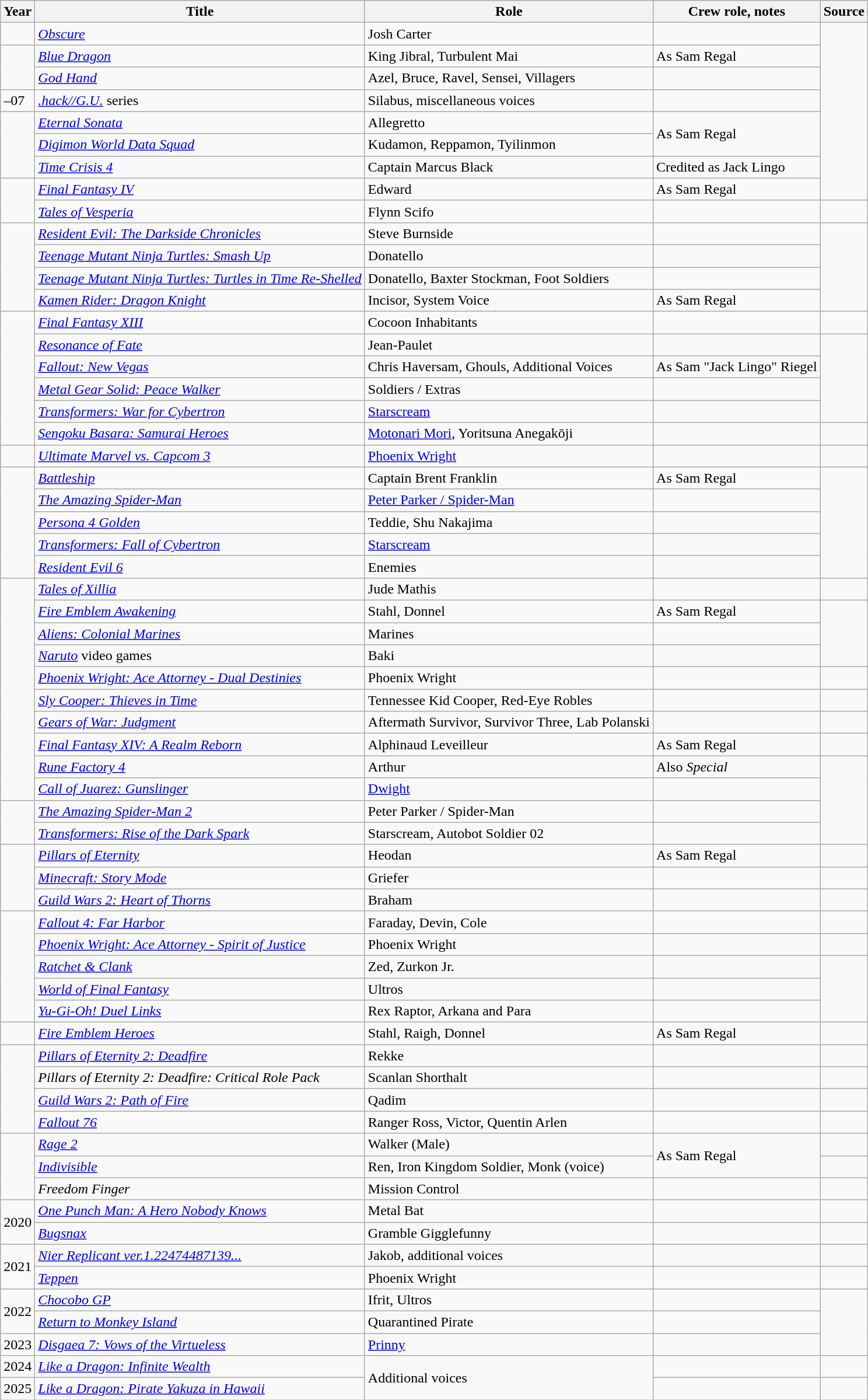<table class="wikitable sortable plainrowheaders">
<tr>
<th>Year</th>
<th>Title</th>
<th>Role</th>
<th class="unsortable">Crew role, notes</th>
<th class="unsortable">Source</th>
</tr>
<tr>
<td></td>
<td><em><a href='#'>Obscure</a></em></td>
<td>Josh Carter</td>
<td></td>
<td rowspan="8"></td>
</tr>
<tr>
<td rowspan="2"></td>
<td><em><a href='#'>Blue Dragon</a></em></td>
<td>King Jibral, Turbulent Mai</td>
<td>As Sam Regal</td>
</tr>
<tr>
<td><em><a href='#'>God Hand</a></em></td>
<td>Azel, Bruce, Ravel, Sensei, Villagers</td>
<td></td>
</tr>
<tr>
<td>–07</td>
<td><em><a href='#'>.hack//G.U.</a></em> series</td>
<td>Silabus, miscellaneous voices</td>
<td></td>
</tr>
<tr>
<td rowspan="3"></td>
<td><em><a href='#'>Eternal Sonata</a></em></td>
<td>Allegretto</td>
<td rowspan="2">As Sam Regal</td>
</tr>
<tr>
<td><em><a href='#'>Digimon World Data Squad</a></em></td>
<td>Kudamon, Reppamon, Tyilinmon</td>
</tr>
<tr>
<td><em><a href='#'>Time Crisis 4</a></em></td>
<td>Captain Marcus Black</td>
<td>Credited as Jack Lingo</td>
</tr>
<tr>
<td rowspan="2"></td>
<td><em><a href='#'>Final Fantasy IV</a></em></td>
<td>Edward</td>
<td>As Sam Regal</td>
</tr>
<tr>
<td><em><a href='#'>Tales of Vesperia</a></em></td>
<td>Flynn Scifo</td>
<td></td>
<td></td>
</tr>
<tr>
<td rowspan="4"></td>
<td><em><a href='#'>Resident Evil: The Darkside Chronicles</a></em></td>
<td>Steve Burnside</td>
<td></td>
<td rowspan="4"></td>
</tr>
<tr>
<td><em><a href='#'>Teenage Mutant Ninja Turtles: Smash Up</a></em></td>
<td>Donatello</td>
<td></td>
</tr>
<tr>
<td><em><a href='#'>Teenage Mutant Ninja Turtles: Turtles in Time Re-Shelled</a></em></td>
<td>Donatello, Baxter Stockman, Foot Soldiers</td>
<td></td>
</tr>
<tr>
<td><em><a href='#'>Kamen Rider: Dragon Knight</a></em></td>
<td>Incisor, System Voice</td>
<td>As Sam Regal</td>
</tr>
<tr>
<td rowspan="6"></td>
<td><em><a href='#'>Final Fantasy XIII</a></em></td>
<td>Cocoon Inhabitants</td>
<td></td>
<td></td>
</tr>
<tr>
<td><em><a href='#'>Resonance of Fate</a></em></td>
<td>Jean-Paulet</td>
<td></td>
<td rowspan="4"></td>
</tr>
<tr>
<td><em><a href='#'>Fallout: New Vegas</a></em></td>
<td>Chris Haversam, Ghouls, Additional Voices</td>
<td>As Sam "Jack Lingo" Riegel</td>
</tr>
<tr>
<td><em><a href='#'>Metal Gear Solid: Peace Walker</a></em></td>
<td>Soldiers /  Extras</td>
<td></td>
</tr>
<tr>
<td><em><a href='#'>Transformers: War for Cybertron</a></em></td>
<td><a href='#'>Starscream</a></td>
<td></td>
</tr>
<tr>
<td><em><a href='#'>Sengoku Basara: Samurai Heroes</a></em></td>
<td><a href='#'>Motonari Mori</a>, Yoritsuna Anegakōji</td>
<td></td>
<td></td>
</tr>
<tr>
<td></td>
<td><em><a href='#'>Ultimate Marvel vs. Capcom 3</a></em></td>
<td><a href='#'>Phoenix Wright</a></td>
<td></td>
<td></td>
</tr>
<tr>
<td rowspan="5"></td>
<td><em><a href='#'>Battleship</a></em></td>
<td>Captain Brent Franklin</td>
<td>As Sam Regal</td>
<td rowspan="5"></td>
</tr>
<tr>
<td><em><a href='#'>The Amazing Spider-Man</a></em></td>
<td><a href='#'>Peter Parker / Spider-Man</a></td>
<td></td>
</tr>
<tr>
<td><em><a href='#'>Persona 4 Golden</a></em></td>
<td>Teddie, Shu Nakajima</td>
<td></td>
</tr>
<tr>
<td><em><a href='#'>Transformers: Fall of Cybertron</a></em></td>
<td><a href='#'>Starscream</a></td>
<td></td>
</tr>
<tr>
<td><em><a href='#'>Resident Evil 6</a></em></td>
<td>Enemies</td>
<td></td>
</tr>
<tr>
<td rowspan="10"></td>
<td><em><a href='#'>Tales of Xillia</a></em></td>
<td>Jude Mathis</td>
<td></td>
<td></td>
</tr>
<tr>
<td><em><a href='#'>Fire Emblem Awakening</a></em></td>
<td>Stahl, Donnel</td>
<td>As Sam Regal</td>
<td rowspan="3"></td>
</tr>
<tr>
<td><em><a href='#'>Aliens: Colonial Marines</a></em></td>
<td>Marines</td>
<td></td>
</tr>
<tr>
<td><em><a href='#'>Naruto</a></em> video games</td>
<td>Baki</td>
<td></td>
</tr>
<tr>
<td><em><a href='#'>Phoenix Wright: Ace Attorney - Dual Destinies</a></em></td>
<td>Phoenix Wright</td>
<td></td>
<td></td>
</tr>
<tr>
<td><em><a href='#'>Sly Cooper: Thieves in Time</a></em></td>
<td>Tennessee Kid Cooper, Red-Eye Robles</td>
<td></td>
<td></td>
</tr>
<tr>
<td><em><a href='#'>Gears of War: Judgment</a></em></td>
<td>Aftermath Survivor, Survivor Three, Lab Polanski</td>
<td></td>
<td></td>
</tr>
<tr>
<td><em><a href='#'>Final Fantasy XIV: A Realm Reborn</a></em></td>
<td>Alphinaud Leveilleur</td>
<td>As Sam Regal</td>
<td></td>
</tr>
<tr>
<td><em><a href='#'>Rune Factory 4</a></em></td>
<td>Arthur</td>
<td>Also <em>Special</em></td>
<td rowspan="4"></td>
</tr>
<tr>
<td><em><a href='#'>Call of Juarez: Gunslinger</a></em></td>
<td><a href='#'>Dwight</a></td>
<td></td>
</tr>
<tr>
<td rowspan="2"></td>
<td><em><a href='#'>The Amazing Spider-Man 2</a></em></td>
<td>Peter Parker / Spider-Man</td>
<td></td>
</tr>
<tr>
<td><em><a href='#'>Transformers: Rise of the Dark Spark</a></em></td>
<td>Starscream, Autobot Soldier 02</td>
<td></td>
</tr>
<tr>
<td rowspan="3"></td>
<td><em><a href='#'>Pillars of Eternity</a></em></td>
<td>Heodan</td>
<td>As Sam Regal</td>
<td></td>
</tr>
<tr>
<td><em><a href='#'>Minecraft: Story Mode</a></em></td>
<td>Griefer</td>
<td></td>
<td></td>
</tr>
<tr>
<td><em><a href='#'>Guild Wars 2: Heart of Thorns</a></em></td>
<td>Braham</td>
<td></td>
<td></td>
</tr>
<tr>
<td rowspan="5"></td>
<td><em><a href='#'>Fallout 4: Far Harbor</a></em></td>
<td>Faraday, Devin, Cole</td>
<td></td>
<td></td>
</tr>
<tr>
<td><em><a href='#'>Phoenix Wright: Ace Attorney - Spirit of Justice</a></em></td>
<td>Phoenix Wright</td>
<td></td>
<td></td>
</tr>
<tr>
<td><em><a href='#'>Ratchet & Clank</a></em></td>
<td>Zed, Zurkon Jr.</td>
<td></td>
<td rowspan="3"></td>
</tr>
<tr>
<td><em><a href='#'>World of Final Fantasy</a></em></td>
<td>Ultros</td>
<td></td>
</tr>
<tr>
<td><em><a href='#'>Yu-Gi-Oh! Duel Links</a></em></td>
<td>Rex Raptor, Arkana and Para</td>
<td></td>
</tr>
<tr>
<td></td>
<td><em><a href='#'>Fire Emblem Heroes</a></em></td>
<td>Stahl, Raigh, Donnel</td>
<td>As Sam Regal</td>
<td></td>
</tr>
<tr>
<td rowspan="4"></td>
<td><em><a href='#'>Pillars of Eternity 2: Deadfire</a></em></td>
<td>Rekke</td>
<td></td>
<td></td>
</tr>
<tr>
<td><em>Pillars of Eternity 2: Deadfire: Critical Role Pack</em></td>
<td>Scanlan Shorthalt</td>
<td></td>
<td></td>
</tr>
<tr>
<td><em><a href='#'>Guild Wars 2: Path of Fire</a></em></td>
<td>Qadim</td>
<td></td>
<td></td>
</tr>
<tr>
<td><em><a href='#'>Fallout 76</a></em></td>
<td>Ranger Ross, Victor, Quentin Arlen</td>
<td></td>
<td></td>
</tr>
<tr>
<td rowspan="3"></td>
<td><em><a href='#'>Rage 2</a></em></td>
<td>Walker (Male)</td>
<td rowspan="2">As Sam Regal</td>
<td></td>
</tr>
<tr>
<td><em><a href='#'>Indivisible</a></em></td>
<td>Ren, Iron Kingdom Soldier, Monk (voice)</td>
<td></td>
</tr>
<tr>
<td><em>Freedom Finger</em></td>
<td>Mission Control</td>
<td></td>
<td></td>
</tr>
<tr>
<td rowspan="2">2020</td>
<td><em><a href='#'>One Punch Man: A Hero Nobody Knows</a></em></td>
<td>Metal Bat</td>
<td></td>
<td></td>
</tr>
<tr>
<td><em><a href='#'>Bugsnax</a></em></td>
<td>Gramble Gigglefunny</td>
<td></td>
<td></td>
</tr>
<tr>
<td rowspan="2">2021</td>
<td><em><a href='#'>Nier Replicant ver.1.22474487139...</a></em></td>
<td>Jakob, additional voices</td>
<td></td>
<td></td>
</tr>
<tr>
<td><em><a href='#'>Teppen</a></em></td>
<td>Phoenix Wright</td>
<td></td>
<td></td>
</tr>
<tr>
<td rowspan="2">2022</td>
<td><em><a href='#'>Chocobo GP</a></em></td>
<td>Ifrit, Ultros</td>
<td></td>
<td rowspan="3"></td>
</tr>
<tr>
<td><em><a href='#'>Return to Monkey Island</a></em></td>
<td>Quarantined Pirate</td>
<td></td>
</tr>
<tr>
<td rowspan="1">2023</td>
<td><em><a href='#'>Disgaea 7: Vows of the Virtueless</a></em></td>
<td><a href='#'>Prinny</a></td>
<td></td>
</tr>
<tr>
<td rowspan="1">2024</td>
<td><em><a href='#'>Like a Dragon: Infinite Wealth</a></em></td>
<td rowspan="2">Additional voices</td>
<td></td>
<td></td>
</tr>
<tr>
<td>2025</td>
<td><em><a href='#'>Like a Dragon: Pirate Yakuza in Hawaii</a></em></td>
<td></td>
<td></td>
</tr>
</table>
